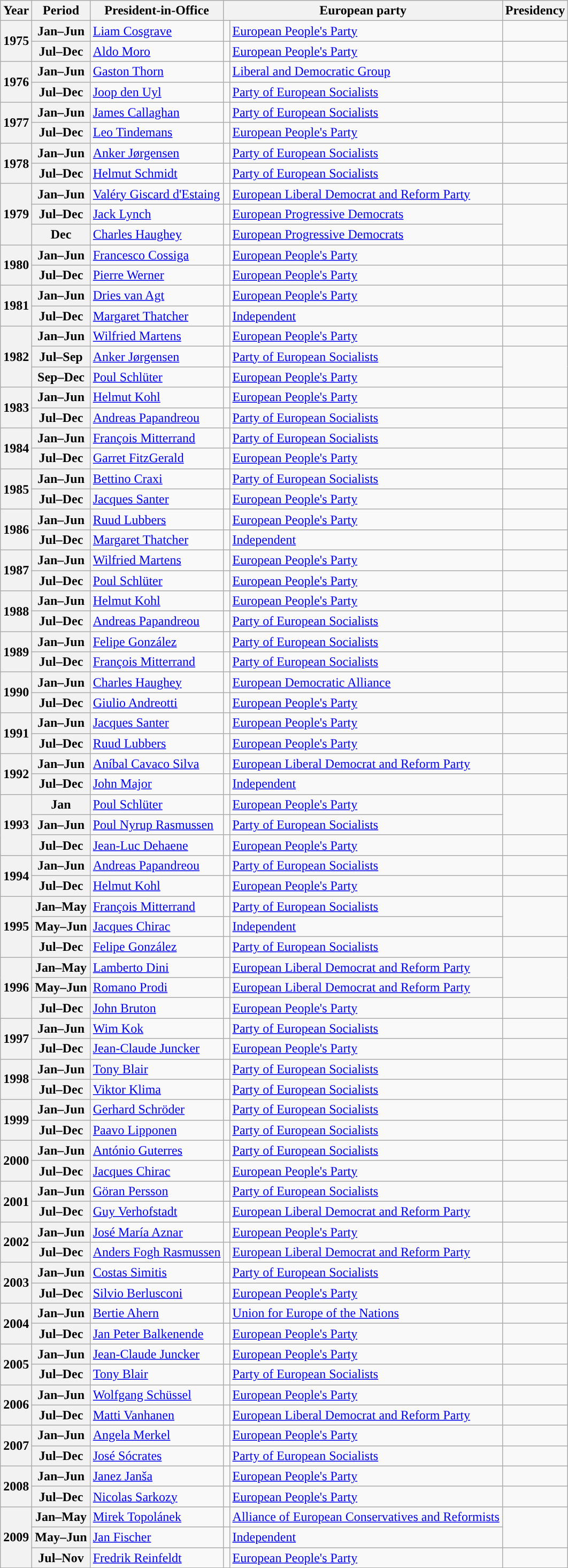<table class="sortable wikitable">
<tr>
<th>Year</th>
<th>Period</th>
<th>President-in-Office</th>
<th colspan=2>European party</th>
<th>Presidency</th>
</tr>
<tr>
<th rowspan=2>1975</th>
<th>Jan–Jun</th>
<td><a href='#'>Liam Cosgrave</a></td>
<td style="background-color: "></td>
<td><a href='#'>European People's Party</a></td>
<td></td>
</tr>
<tr>
<th>Jul–Dec</th>
<td><a href='#'>Aldo Moro</a></td>
<td style="background-color: "></td>
<td><a href='#'>European People's Party</a></td>
<td></td>
</tr>
<tr>
<th rowspan=2>1976</th>
<th>Jan–Jun</th>
<td><a href='#'>Gaston Thorn</a></td>
<td style="background-color: "></td>
<td><a href='#'>Liberal and Democratic Group</a></td>
<td></td>
</tr>
<tr>
<th>Jul–Dec</th>
<td><a href='#'>Joop den Uyl</a></td>
<td style="background-color: "></td>
<td><a href='#'>Party of European Socialists</a></td>
<td></td>
</tr>
<tr>
<th rowspan=2>1977</th>
<th>Jan–Jun</th>
<td><a href='#'>James Callaghan</a></td>
<td style="background-color: "></td>
<td><a href='#'>Party of European Socialists</a></td>
<td></td>
</tr>
<tr>
<th>Jul–Dec</th>
<td><a href='#'>Leo Tindemans</a></td>
<td style="background-color: "></td>
<td><a href='#'>European People's Party</a></td>
<td></td>
</tr>
<tr>
<th rowspan=2>1978</th>
<th>Jan–Jun</th>
<td><a href='#'>Anker Jørgensen</a></td>
<td style="background-color: "></td>
<td><a href='#'>Party of European Socialists</a></td>
<td></td>
</tr>
<tr>
<th>Jul–Dec</th>
<td><a href='#'>Helmut Schmidt</a></td>
<td style="background-color: "></td>
<td><a href='#'>Party of European Socialists</a></td>
<td></td>
</tr>
<tr>
<th rowspan=3>1979</th>
<th>Jan–Jun</th>
<td><a href='#'>Valéry Giscard d'Estaing</a></td>
<td style="background-color: "></td>
<td><a href='#'>European Liberal Democrat and Reform Party</a></td>
<td></td>
</tr>
<tr>
<th>Jul–Dec</th>
<td><a href='#'>Jack Lynch</a></td>
<td style="background-color: "></td>
<td><a href='#'>European Progressive Democrats</a></td>
<td rowspan=2></td>
</tr>
<tr>
<th>Dec</th>
<td><a href='#'>Charles Haughey</a></td>
<td style="background-color: "></td>
<td><a href='#'>European Progressive Democrats</a></td>
</tr>
<tr>
<th rowspan=2>1980</th>
<th>Jan–Jun</th>
<td><a href='#'>Francesco Cossiga</a></td>
<td style="background-color: "></td>
<td><a href='#'>European People's Party</a></td>
<td></td>
</tr>
<tr>
<th>Jul–Dec</th>
<td><a href='#'>Pierre Werner</a></td>
<td style="background-color: "></td>
<td><a href='#'>European People's Party</a></td>
<td></td>
</tr>
<tr>
<th rowspan=2>1981</th>
<th>Jan–Jun</th>
<td><a href='#'>Dries van Agt</a></td>
<td style="background-color: "></td>
<td><a href='#'>European People's Party</a></td>
<td></td>
</tr>
<tr>
<th>Jul–Dec</th>
<td><a href='#'>Margaret Thatcher</a></td>
<td style="background-color: "></td>
<td><a href='#'>Independent</a></td>
<td></td>
</tr>
<tr>
<th rowspan=3>1982</th>
<th>Jan–Jun</th>
<td><a href='#'>Wilfried Martens</a></td>
<td style="background-color: "></td>
<td><a href='#'>European People's Party</a></td>
<td></td>
</tr>
<tr>
<th>Jul–Sep</th>
<td><a href='#'>Anker Jørgensen</a></td>
<td style="background-color: "></td>
<td><a href='#'>Party of European Socialists</a></td>
<td rowspan=2></td>
</tr>
<tr>
<th>Sep–Dec</th>
<td><a href='#'>Poul Schlüter</a></td>
<td style="background-color: "></td>
<td><a href='#'>European People's Party</a></td>
</tr>
<tr>
<th rowspan=2>1983</th>
<th>Jan–Jun</th>
<td><a href='#'>Helmut Kohl</a></td>
<td style="background-color: "></td>
<td><a href='#'>European People's Party</a></td>
<td></td>
</tr>
<tr>
<th>Jul–Dec</th>
<td><a href='#'>Andreas Papandreou</a></td>
<td style="background-color: "></td>
<td><a href='#'>Party of European Socialists</a></td>
<td></td>
</tr>
<tr>
<th rowspan=2>1984</th>
<th>Jan–Jun</th>
<td><a href='#'>François Mitterrand</a></td>
<td style="background-color: "></td>
<td><a href='#'>Party of European Socialists</a></td>
<td></td>
</tr>
<tr>
<th>Jul–Dec</th>
<td><a href='#'>Garret FitzGerald</a></td>
<td style="background-color: "></td>
<td><a href='#'>European People's Party</a></td>
<td></td>
</tr>
<tr>
<th rowspan=2>1985</th>
<th>Jan–Jun</th>
<td><a href='#'>Bettino Craxi</a></td>
<td style="background-color: "></td>
<td><a href='#'>Party of European Socialists</a></td>
<td></td>
</tr>
<tr>
<th>Jul–Dec</th>
<td><a href='#'>Jacques Santer</a></td>
<td style="background-color: "></td>
<td><a href='#'>European People's Party</a></td>
<td></td>
</tr>
<tr>
<th rowspan=2>1986</th>
<th>Jan–Jun</th>
<td><a href='#'>Ruud Lubbers</a></td>
<td style="background-color: "></td>
<td><a href='#'>European People's Party</a></td>
<td></td>
</tr>
<tr>
<th>Jul–Dec</th>
<td><a href='#'>Margaret Thatcher</a></td>
<td style="background-color: "></td>
<td><a href='#'>Independent</a></td>
<td></td>
</tr>
<tr>
<th rowspan=2>1987</th>
<th>Jan–Jun</th>
<td><a href='#'>Wilfried Martens</a></td>
<td style="background-color: "></td>
<td><a href='#'>European People's Party</a></td>
<td></td>
</tr>
<tr>
<th>Jul–Dec</th>
<td><a href='#'>Poul Schlüter</a></td>
<td style="background-color: "></td>
<td><a href='#'>European People's Party</a></td>
<td></td>
</tr>
<tr>
<th rowspan=2>1988</th>
<th>Jan–Jun</th>
<td><a href='#'>Helmut Kohl</a></td>
<td style="background-color: "></td>
<td><a href='#'>European People's Party</a></td>
<td></td>
</tr>
<tr>
<th>Jul–Dec</th>
<td><a href='#'>Andreas Papandreou</a></td>
<td style="background-color: "></td>
<td><a href='#'>Party of European Socialists</a></td>
<td></td>
</tr>
<tr>
<th rowspan=2>1989</th>
<th>Jan–Jun</th>
<td><a href='#'>Felipe González</a></td>
<td style="background-color: "></td>
<td><a href='#'>Party of European Socialists</a></td>
<td></td>
</tr>
<tr>
<th>Jul–Dec</th>
<td><a href='#'>François Mitterrand</a></td>
<td style="background-color: "></td>
<td><a href='#'>Party of European Socialists</a></td>
<td></td>
</tr>
<tr>
<th rowspan=2>1990</th>
<th>Jan–Jun</th>
<td><a href='#'>Charles Haughey</a></td>
<td style="background-color: "></td>
<td><a href='#'>European Democratic Alliance</a></td>
<td></td>
</tr>
<tr>
<th>Jul–Dec</th>
<td><a href='#'>Giulio Andreotti</a></td>
<td style="background-color: "></td>
<td><a href='#'>European People's Party</a></td>
<td></td>
</tr>
<tr>
<th rowspan=2>1991</th>
<th>Jan–Jun</th>
<td><a href='#'>Jacques Santer</a></td>
<td style="background-color: "></td>
<td><a href='#'>European People's Party</a></td>
<td></td>
</tr>
<tr>
<th>Jul–Dec</th>
<td><a href='#'>Ruud Lubbers</a></td>
<td style="background-color: "></td>
<td><a href='#'>European People's Party</a></td>
<td></td>
</tr>
<tr>
<th rowspan=2>1992</th>
<th>Jan–Jun</th>
<td><a href='#'>Aníbal Cavaco Silva</a></td>
<td style="background-color: "></td>
<td><a href='#'>European Liberal Democrat and Reform Party</a></td>
<td></td>
</tr>
<tr>
<th>Jul–Dec</th>
<td><a href='#'>John Major</a></td>
<td style="background-color: "></td>
<td><a href='#'>Independent</a></td>
<td></td>
</tr>
<tr>
<th rowspan=3>1993</th>
<th>Jan</th>
<td><a href='#'>Poul Schlüter</a></td>
<td style="background-color: "></td>
<td><a href='#'>European People's Party</a></td>
<td rowspan=2></td>
</tr>
<tr>
<th>Jan–Jun</th>
<td><a href='#'>Poul Nyrup Rasmussen</a></td>
<td style="background-color: "></td>
<td><a href='#'>Party of European Socialists</a></td>
</tr>
<tr>
<th>Jul–Dec</th>
<td><a href='#'>Jean-Luc Dehaene</a></td>
<td style="background-color: "></td>
<td><a href='#'>European People's Party</a></td>
<td></td>
</tr>
<tr>
<th rowspan=2>1994</th>
<th>Jan–Jun</th>
<td><a href='#'>Andreas Papandreou</a></td>
<td style="background-color: "></td>
<td><a href='#'>Party of European Socialists</a></td>
<td></td>
</tr>
<tr>
<th>Jul–Dec</th>
<td><a href='#'>Helmut Kohl</a></td>
<td style="background-color: "></td>
<td><a href='#'>European People's Party</a></td>
<td></td>
</tr>
<tr>
<th rowspan=3>1995</th>
<th>Jan–May</th>
<td><a href='#'>François Mitterrand</a></td>
<td style="background-color: "></td>
<td><a href='#'>Party of European Socialists</a></td>
<td rowspan=2></td>
</tr>
<tr>
<th>May–Jun</th>
<td><a href='#'>Jacques Chirac</a></td>
<td style="background-color: "></td>
<td><a href='#'>Independent</a></td>
</tr>
<tr>
<th>Jul–Dec</th>
<td><a href='#'>Felipe González</a></td>
<td style="background-color: "></td>
<td><a href='#'>Party of European Socialists</a></td>
<td></td>
</tr>
<tr>
<th rowspan=3>1996</th>
<th>Jan–May</th>
<td><a href='#'>Lamberto Dini</a></td>
<td style="background-color: "></td>
<td><a href='#'>European Liberal Democrat and Reform Party</a></td>
<td rowspan=2></td>
</tr>
<tr>
<th>May–Jun</th>
<td><a href='#'>Romano Prodi</a></td>
<td style="background-color: "></td>
<td><a href='#'>European Liberal Democrat and Reform Party</a></td>
</tr>
<tr>
<th>Jul–Dec</th>
<td><a href='#'>John Bruton</a></td>
<td style="background-color: "></td>
<td><a href='#'>European People's Party</a></td>
<td></td>
</tr>
<tr>
<th rowspan=2>1997</th>
<th>Jan–Jun</th>
<td><a href='#'>Wim Kok</a></td>
<td style="background-color: "></td>
<td><a href='#'>Party of European Socialists</a></td>
<td></td>
</tr>
<tr>
<th>Jul–Dec</th>
<td><a href='#'>Jean-Claude Juncker</a></td>
<td style="background-color: "></td>
<td><a href='#'>European People's Party</a></td>
<td></td>
</tr>
<tr>
<th rowspan=2>1998</th>
<th>Jan–Jun</th>
<td><a href='#'>Tony Blair</a></td>
<td style="background-color: "></td>
<td><a href='#'>Party of European Socialists</a></td>
<td></td>
</tr>
<tr>
<th>Jul–Dec</th>
<td><a href='#'>Viktor Klima</a></td>
<td style="background-color: "></td>
<td><a href='#'>Party of European Socialists</a></td>
<td></td>
</tr>
<tr>
<th rowspan=2>1999</th>
<th>Jan–Jun</th>
<td><a href='#'>Gerhard Schröder</a></td>
<td style="background-color: "></td>
<td><a href='#'>Party of European Socialists</a></td>
<td></td>
</tr>
<tr>
<th>Jul–Dec</th>
<td><a href='#'>Paavo Lipponen</a></td>
<td style="background-color: "></td>
<td><a href='#'>Party of European Socialists</a></td>
<td></td>
</tr>
<tr>
<th rowspan=2>2000</th>
<th>Jan–Jun</th>
<td><a href='#'>António Guterres</a></td>
<td style="background-color: "></td>
<td><a href='#'>Party of European Socialists</a></td>
<td></td>
</tr>
<tr>
<th>Jul–Dec</th>
<td><a href='#'>Jacques Chirac</a></td>
<td style="background-color: "></td>
<td><a href='#'>European People's Party</a></td>
<td></td>
</tr>
<tr>
<th rowspan=2>2001</th>
<th>Jan–Jun</th>
<td><a href='#'>Göran Persson</a></td>
<td style="background-color: "></td>
<td><a href='#'>Party of European Socialists</a></td>
<td></td>
</tr>
<tr>
<th>Jul–Dec</th>
<td><a href='#'>Guy Verhofstadt</a></td>
<td style="background-color: "></td>
<td><a href='#'>European Liberal Democrat and Reform Party</a></td>
<td></td>
</tr>
<tr>
<th rowspan=2>2002</th>
<th>Jan–Jun</th>
<td><a href='#'>José María Aznar</a></td>
<td style="background-color: "></td>
<td><a href='#'>European People's Party</a></td>
<td></td>
</tr>
<tr>
<th>Jul–Dec</th>
<td><a href='#'>Anders Fogh Rasmussen</a></td>
<td style="background-color: "></td>
<td><a href='#'>European Liberal Democrat and Reform Party</a></td>
<td></td>
</tr>
<tr>
<th rowspan=2>2003</th>
<th>Jan–Jun</th>
<td><a href='#'>Costas Simitis</a></td>
<td style="background-color: "></td>
<td><a href='#'>Party of European Socialists</a></td>
<td></td>
</tr>
<tr>
<th>Jul–Dec</th>
<td><a href='#'>Silvio Berlusconi</a></td>
<td style="background-color: "></td>
<td><a href='#'>European People's Party</a></td>
<td></td>
</tr>
<tr>
<th rowspan=2>2004</th>
<th>Jan–Jun</th>
<td><a href='#'>Bertie Ahern</a></td>
<td style="background-color: "></td>
<td><a href='#'>Union for Europe of the Nations</a></td>
<td></td>
</tr>
<tr>
<th>Jul–Dec</th>
<td><a href='#'>Jan Peter Balkenende</a></td>
<td style="background-color: "></td>
<td><a href='#'>European People's Party</a></td>
<td></td>
</tr>
<tr>
<th rowspan=2>2005</th>
<th>Jan–Jun</th>
<td><a href='#'>Jean-Claude Juncker</a></td>
<td style="background-color: "></td>
<td><a href='#'>European People's Party</a></td>
<td></td>
</tr>
<tr>
<th>Jul–Dec</th>
<td><a href='#'>Tony Blair</a></td>
<td style="background-color: "></td>
<td><a href='#'>Party of European Socialists</a></td>
<td></td>
</tr>
<tr>
<th rowspan=2>2006</th>
<th>Jan–Jun</th>
<td><a href='#'>Wolfgang Schüssel</a></td>
<td style="background-color: "></td>
<td><a href='#'>European People's Party</a></td>
<td></td>
</tr>
<tr>
<th>Jul–Dec</th>
<td><a href='#'>Matti Vanhanen</a></td>
<td style="background-color: "></td>
<td><a href='#'>European Liberal Democrat and Reform Party</a></td>
<td></td>
</tr>
<tr>
<th rowspan=2>2007</th>
<th>Jan–Jun</th>
<td><a href='#'>Angela Merkel</a></td>
<td style="background-color: "></td>
<td><a href='#'>European People's Party</a></td>
<td></td>
</tr>
<tr>
<th>Jul–Dec</th>
<td><a href='#'>José Sócrates</a></td>
<td style="background-color: "></td>
<td><a href='#'>Party of European Socialists</a></td>
<td></td>
</tr>
<tr>
<th rowspan=2>2008</th>
<th>Jan–Jun</th>
<td><a href='#'>Janez Janša</a></td>
<td style="background-color: "></td>
<td><a href='#'>European People's Party</a></td>
<td></td>
</tr>
<tr>
<th>Jul–Dec</th>
<td><a href='#'>Nicolas Sarkozy</a></td>
<td style="background-color: "></td>
<td><a href='#'>European People's Party</a></td>
<td></td>
</tr>
<tr>
<th rowspan=3>2009</th>
<th>Jan–May</th>
<td><a href='#'>Mirek Topolánek</a></td>
<td style="background-color: "></td>
<td><a href='#'>Alliance of European Conservatives and Reformists</a></td>
<td rowspan=2></td>
</tr>
<tr>
<th>May–Jun</th>
<td><a href='#'>Jan Fischer</a></td>
<td style="background-color: "></td>
<td><a href='#'>Independent</a></td>
</tr>
<tr>
<th>Jul–Nov</th>
<td><a href='#'>Fredrik Reinfeldt</a></td>
<td style="background-color: "></td>
<td><a href='#'>European People's Party</a></td>
<td></td>
</tr>
</table>
